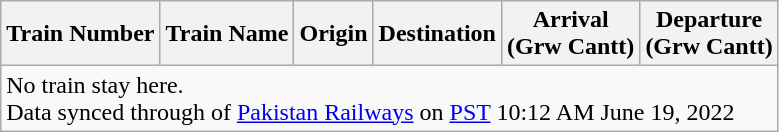<table class="wikitable">
<tr>
<th>Train Number</th>
<th>Train Name</th>
<th>Origin</th>
<th>Destination</th>
<th>Arrival<br>(Grw Cantt)</th>
<th>Departure<br>(Grw Cantt)</th>
</tr>
<tr>
<td colspan="6">No train stay here.<br>Data synced through  of <a href='#'>Pakistan Railways</a> on <a href='#'>PST</a> 10:12 AM June 19, 2022</td>
</tr>
</table>
